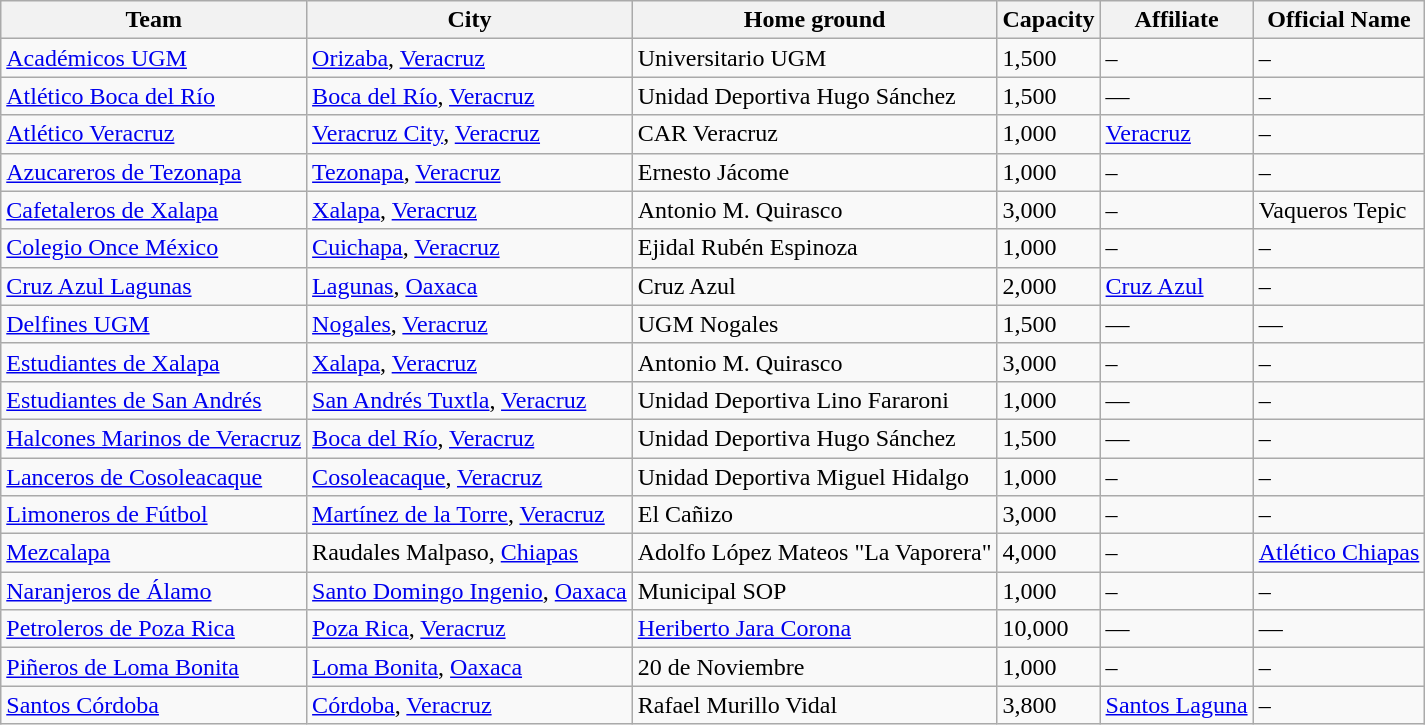<table class="wikitable sortable">
<tr>
<th>Team</th>
<th>City</th>
<th>Home ground</th>
<th>Capacity</th>
<th>Affiliate</th>
<th>Official Name</th>
</tr>
<tr>
<td><a href='#'>Académicos UGM</a></td>
<td><a href='#'>Orizaba</a>, <a href='#'>Veracruz</a></td>
<td>Universitario UGM</td>
<td>1,500</td>
<td>–</td>
<td>–</td>
</tr>
<tr>
<td><a href='#'>Atlético Boca del Río</a></td>
<td><a href='#'>Boca del Río</a>, <a href='#'>Veracruz</a></td>
<td>Unidad Deportiva Hugo Sánchez</td>
<td>1,500</td>
<td>—</td>
<td>–</td>
</tr>
<tr>
<td><a href='#'>Atlético Veracruz</a></td>
<td><a href='#'>Veracruz City</a>, <a href='#'>Veracruz</a></td>
<td>CAR Veracruz</td>
<td>1,000</td>
<td><a href='#'>Veracruz</a></td>
<td>–</td>
</tr>
<tr>
<td><a href='#'>Azucareros de Tezonapa</a></td>
<td><a href='#'>Tezonapa</a>, <a href='#'>Veracruz</a></td>
<td>Ernesto Jácome</td>
<td>1,000</td>
<td>–</td>
<td>–</td>
</tr>
<tr>
<td><a href='#'>Cafetaleros de Xalapa</a></td>
<td><a href='#'>Xalapa</a>, <a href='#'>Veracruz</a></td>
<td>Antonio M. Quirasco</td>
<td>3,000</td>
<td>–</td>
<td>Vaqueros Tepic</td>
</tr>
<tr>
<td><a href='#'>Colegio Once México</a></td>
<td><a href='#'>Cuichapa</a>, <a href='#'>Veracruz</a></td>
<td>Ejidal Rubén Espinoza</td>
<td>1,000</td>
<td>–</td>
<td>–</td>
</tr>
<tr>
<td><a href='#'>Cruz Azul Lagunas</a></td>
<td><a href='#'>Lagunas</a>, <a href='#'>Oaxaca</a></td>
<td>Cruz Azul</td>
<td>2,000</td>
<td><a href='#'>Cruz Azul</a></td>
<td>–</td>
</tr>
<tr>
<td><a href='#'>Delfines UGM</a></td>
<td><a href='#'>Nogales</a>, <a href='#'>Veracruz</a></td>
<td>UGM Nogales</td>
<td>1,500</td>
<td>—</td>
<td>—</td>
</tr>
<tr>
<td><a href='#'>Estudiantes de Xalapa</a></td>
<td><a href='#'>Xalapa</a>, <a href='#'>Veracruz</a></td>
<td>Antonio M. Quirasco</td>
<td>3,000</td>
<td>–</td>
<td>–</td>
</tr>
<tr>
<td><a href='#'>Estudiantes de San Andrés</a></td>
<td><a href='#'>San Andrés Tuxtla</a>, <a href='#'>Veracruz</a></td>
<td>Unidad Deportiva Lino Fararoni</td>
<td>1,000</td>
<td>—</td>
<td>–</td>
</tr>
<tr>
<td><a href='#'>Halcones Marinos de Veracruz</a></td>
<td><a href='#'>Boca del Río</a>, <a href='#'>Veracruz</a></td>
<td>Unidad Deportiva Hugo Sánchez</td>
<td>1,500</td>
<td>—</td>
<td>–</td>
</tr>
<tr>
<td><a href='#'>Lanceros de Cosoleacaque</a></td>
<td><a href='#'>Cosoleacaque</a>, <a href='#'>Veracruz</a></td>
<td>Unidad Deportiva Miguel Hidalgo</td>
<td>1,000</td>
<td>–</td>
<td>–</td>
</tr>
<tr>
<td><a href='#'>Limoneros de Fútbol</a></td>
<td><a href='#'>Martínez de la Torre</a>, <a href='#'>Veracruz</a></td>
<td>El Cañizo</td>
<td>3,000</td>
<td>–</td>
<td>–</td>
</tr>
<tr>
<td><a href='#'>Mezcalapa</a></td>
<td>Raudales Malpaso, <a href='#'>Chiapas</a></td>
<td>Adolfo López Mateos "La Vaporera"</td>
<td>4,000</td>
<td>–</td>
<td><a href='#'>Atlético Chiapas</a></td>
</tr>
<tr>
<td><a href='#'>Naranjeros de Álamo</a></td>
<td><a href='#'>Santo Domingo Ingenio</a>, <a href='#'>Oaxaca</a></td>
<td>Municipal SOP</td>
<td>1,000</td>
<td>–</td>
<td>–</td>
</tr>
<tr>
<td><a href='#'>Petroleros de Poza Rica</a></td>
<td><a href='#'>Poza Rica</a>, <a href='#'>Veracruz</a></td>
<td><a href='#'>Heriberto Jara Corona</a></td>
<td>10,000</td>
<td>—</td>
<td>—</td>
</tr>
<tr>
<td><a href='#'>Piñeros de Loma Bonita</a></td>
<td><a href='#'>Loma Bonita</a>, <a href='#'>Oaxaca</a></td>
<td>20 de Noviembre</td>
<td>1,000</td>
<td>–</td>
<td>–</td>
</tr>
<tr>
<td><a href='#'>Santos Córdoba</a></td>
<td><a href='#'>Córdoba</a>, <a href='#'>Veracruz</a></td>
<td>Rafael Murillo Vidal</td>
<td>3,800</td>
<td><a href='#'>Santos Laguna</a></td>
<td>–</td>
</tr>
</table>
